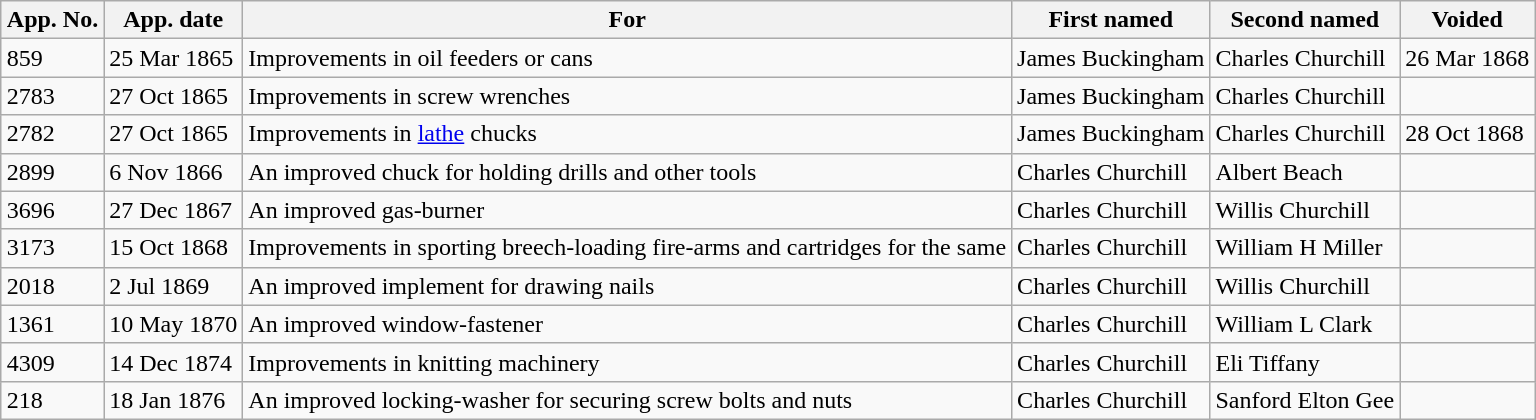<table class="wikitable" style="margin: 1em auto 1em auto;">
<tr>
<th>App. No.</th>
<th>App. date</th>
<th>For</th>
<th>First named</th>
<th>Second named</th>
<th>Voided</th>
</tr>
<tr>
<td>859</td>
<td>25 Mar 1865</td>
<td>Improvements in oil feeders or cans</td>
<td>James Buckingham</td>
<td>Charles Churchill</td>
<td>26 Mar 1868</td>
</tr>
<tr>
<td>2783</td>
<td>27 Oct 1865</td>
<td>Improvements in screw wrenches</td>
<td>James Buckingham</td>
<td>Charles Churchill</td>
<td></td>
</tr>
<tr>
<td>2782</td>
<td>27 Oct 1865</td>
<td>Improvements in <a href='#'>lathe</a> chucks</td>
<td>James Buckingham</td>
<td>Charles Churchill</td>
<td>28 Oct 1868</td>
</tr>
<tr>
<td>2899</td>
<td>6 Nov 1866</td>
<td>An improved chuck for holding drills and other tools</td>
<td>Charles Churchill</td>
<td>Albert Beach</td>
<td></td>
</tr>
<tr>
<td>3696</td>
<td>27 Dec 1867</td>
<td>An improved gas-burner</td>
<td>Charles Churchill</td>
<td>Willis Churchill</td>
<td></td>
</tr>
<tr>
<td>3173</td>
<td>15 Oct 1868</td>
<td>Improvements in sporting breech-loading fire-arms and cartridges for the same</td>
<td>Charles Churchill</td>
<td>William H Miller</td>
<td></td>
</tr>
<tr>
<td>2018</td>
<td>2 Jul 1869</td>
<td>An improved implement for drawing nails</td>
<td>Charles Churchill</td>
<td>Willis Churchill</td>
<td></td>
</tr>
<tr>
<td>1361</td>
<td>10 May 1870</td>
<td>An improved window-fastener</td>
<td>Charles Churchill</td>
<td>William L Clark</td>
<td></td>
</tr>
<tr>
<td>4309</td>
<td>14 Dec 1874</td>
<td>Improvements in knitting machinery</td>
<td>Charles Churchill</td>
<td>Eli Tiffany</td>
<td></td>
</tr>
<tr>
<td>218</td>
<td>18 Jan 1876</td>
<td>An improved locking-washer for securing screw bolts and nuts</td>
<td>Charles Churchill</td>
<td>Sanford Elton Gee</td>
<td></td>
</tr>
</table>
